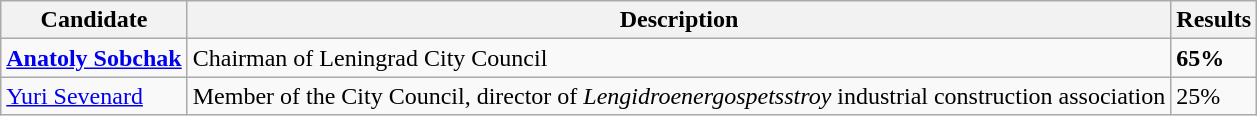<table class="wikitable sortable">
<tr>
<th>Candidate</th>
<th>Description</th>
<th>Results</th>
</tr>
<tr>
<td><strong><a href='#'>Anatoly Sobchak</a></strong></td>
<td>Chairman of Leningrad City Council</td>
<td><strong>65%</strong></td>
</tr>
<tr>
<td><a href='#'>Yuri Sevenard</a></td>
<td>Member of the City Council, director of <em>Lengidroenergospetsstroy</em> industrial construction association</td>
<td>25%</td>
</tr>
</table>
